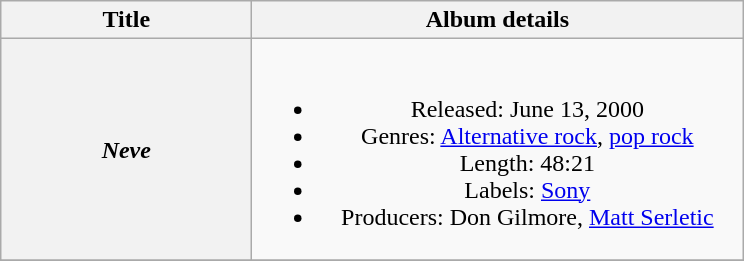<table class="wikitable plainrowheaders" style="text-align:center;">
<tr>
<th scope="col" rowspan="1" style="width:10em;">Title</th>
<th scope="col" rowspan="1" style="width:20em;">Album details</th>
</tr>
<tr>
<th scope="row"><strong><em>Neve</em></strong></th>
<td><br><ul><li>Released: June 13, 2000</li><li>Genres: <a href='#'>Alternative rock</a>, <a href='#'>pop rock</a></li><li>Length: 48:21</li><li>Labels: <a href='#'>Sony</a></li><li>Producers: Don Gilmore, <a href='#'>Matt Serletic</a></li></ul></td>
</tr>
<tr>
</tr>
</table>
